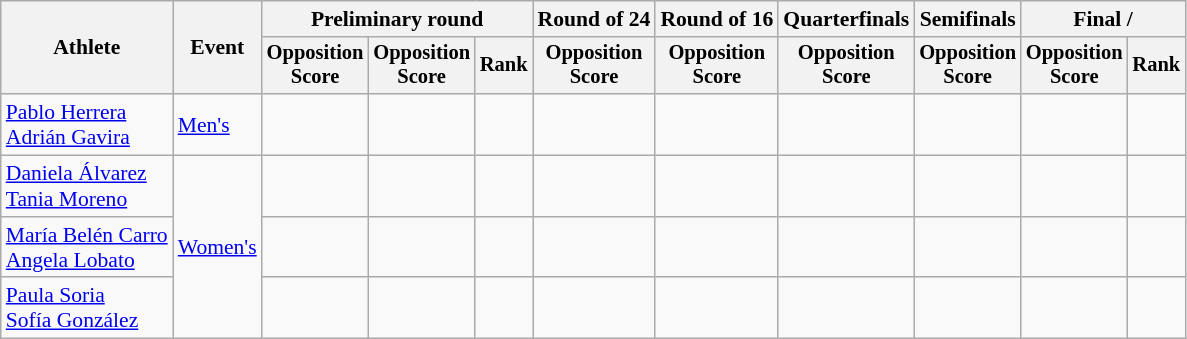<table class=wikitable style=font-size:90%;text-align:center>
<tr>
<th rowspan=2>Athlete</th>
<th rowspan=2>Event</th>
<th colspan=3>Preliminary round</th>
<th>Round of 24</th>
<th>Round of 16</th>
<th>Quarterfinals</th>
<th>Semifinals</th>
<th colspan=2>Final / </th>
</tr>
<tr style=font-size:95%>
<th>Opposition<br>Score</th>
<th>Opposition<br>Score</th>
<th>Rank</th>
<th>Opposition<br>Score</th>
<th>Opposition<br>Score</th>
<th>Opposition<br>Score</th>
<th>Opposition<br>Score</th>
<th>Opposition<br>Score</th>
<th>Rank</th>
</tr>
<tr>
<td align=left><a href='#'>Pablo Herrera</a><br><a href='#'>Adrián Gavira</a></td>
<td align=left><a href='#'>Men's</a></td>
<td></td>
<td></td>
<td></td>
<td></td>
<td></td>
<td></td>
<td></td>
<td></td>
<td></td>
</tr>
<tr>
<td align=left><a href='#'>Daniela Álvarez</a><br><a href='#'>Tania Moreno</a></td>
<td align=left rowspan=3><a href='#'>Women's</a></td>
<td></td>
<td></td>
<td></td>
<td></td>
<td></td>
<td></td>
<td></td>
<td></td>
<td></td>
</tr>
<tr>
<td align=left><a href='#'>María Belén Carro</a><br><a href='#'>Angela Lobato</a></td>
<td></td>
<td></td>
<td></td>
<td></td>
<td></td>
<td></td>
<td></td>
<td></td>
<td></td>
</tr>
<tr>
<td align=left><a href='#'>Paula Soria</a><br><a href='#'>Sofía González</a></td>
<td></td>
<td></td>
<td></td>
<td></td>
<td></td>
<td></td>
<td></td>
<td></td>
<td></td>
</tr>
</table>
